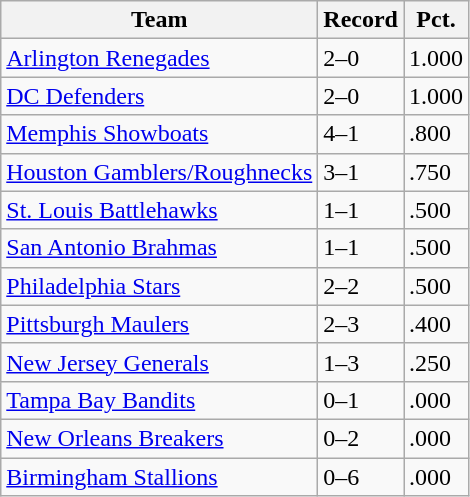<table class="wikitable sortable">
<tr>
<th>Team</th>
<th>Record</th>
<th>Pct.</th>
</tr>
<tr>
<td><a href='#'>Arlington Renegades</a></td>
<td>2–0</td>
<td>1.000</td>
</tr>
<tr>
<td><a href='#'>DC Defenders</a></td>
<td>2–0</td>
<td>1.000</td>
</tr>
<tr>
<td><a href='#'>Memphis Showboats</a></td>
<td>4–1</td>
<td>.800</td>
</tr>
<tr>
<td><a href='#'>Houston Gamblers/Roughnecks</a></td>
<td>3–1</td>
<td>.750</td>
</tr>
<tr>
<td><a href='#'>St. Louis Battlehawks</a></td>
<td>1–1</td>
<td>.500</td>
</tr>
<tr>
<td><a href='#'>San Antonio Brahmas</a></td>
<td>1–1</td>
<td>.500</td>
</tr>
<tr -bgcolor=lightgray>
<td><a href='#'>Philadelphia Stars</a></td>
<td>2–2</td>
<td>.500</td>
</tr>
<tr -bgcolor=lightgray>
<td><a href='#'>Pittsburgh Maulers</a></td>
<td>2–3</td>
<td>.400</td>
</tr>
<tr -bgcolor=lightgray>
<td><a href='#'>New Jersey Generals</a></td>
<td>1–3</td>
<td>.250</td>
</tr>
<tr -bgcolor=lightgray>
<td><a href='#'>Tampa Bay Bandits</a></td>
<td>0–1</td>
<td>.000</td>
</tr>
<tr -bgcolor=lightgray>
<td><a href='#'>New Orleans Breakers</a></td>
<td>0–2</td>
<td>.000</td>
</tr>
<tr>
<td><a href='#'>Birmingham Stallions</a></td>
<td>0–6</td>
<td>.000</td>
</tr>
</table>
